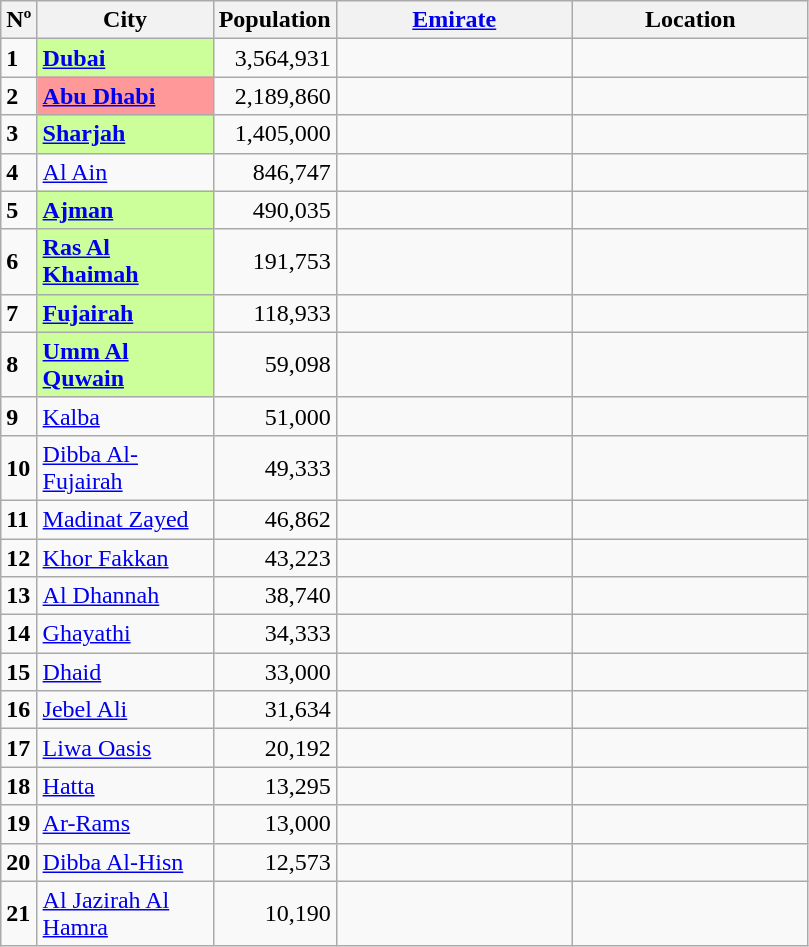<table class="wikitable sortable">
<tr>
<th width="5px">Nº</th>
<th width="110px">City</th>
<th wid1th="50px">Population</th>
<th width="150px"><a href='#'>Emirate</a></th>
<th width="150px">Location</th>
</tr>
<tr>
<td><strong>1</strong></td>
<td style="text-align:left;background-color:#ccff99"><strong><a href='#'>Dubai</a></strong></td>
<td align = right>3,564,931</td>
<td></td>
<td><small></small></td>
</tr>
<tr>
<td><strong>2</strong></td>
<td style="text-align:left;background-color:#ff9999"><strong><a href='#'>Abu Dhabi</a></strong></td>
<td align =right>2,189,860</td>
<td></td>
<td><small></small></td>
</tr>
<tr>
<td><strong>3</strong></td>
<td style="text-align:left;background-color:#ccff99"><strong><a href='#'>Sharjah</a></strong></td>
<td align = right>1,405,000</td>
<td></td>
<td><small></small></td>
</tr>
<tr>
<td><strong>4</strong></td>
<td><a href='#'>Al Ain</a></td>
<td align = right>846,747</td>
<td></td>
<td><small></small></td>
</tr>
<tr>
<td><strong>5</strong></td>
<td style="text-align:left;background-color:#ccff99"><strong><a href='#'>Ajman</a></strong></td>
<td align = right>490,035</td>
<td></td>
<td><small></small></td>
</tr>
<tr>
<td><strong>6</strong></td>
<td style="text-align:left;background-color:#ccff99"><strong><a href='#'>Ras Al Khaimah</a></strong></td>
<td align = right>191,753</td>
<td></td>
<td><small></small></td>
</tr>
<tr>
<td><strong>7</strong></td>
<td style="text-align:left;background-color:#ccff99"><strong><a href='#'>Fujairah</a></strong></td>
<td align = right>118,933</td>
<td></td>
<td><small></small></td>
</tr>
<tr>
<td><strong>8</strong></td>
<td style="text-align:left;background-color:#ccff99"><strong><a href='#'>Umm Al Quwain</a></strong></td>
<td align = right>59,098</td>
<td></td>
<td><small></small></td>
</tr>
<tr>
<td><strong>9</strong></td>
<td><a href='#'>Kalba</a></td>
<td align = right>51,000</td>
<td></td>
<td><small></small></td>
</tr>
<tr>
<td><strong>10</strong></td>
<td><a href='#'>Dibba Al-Fujairah</a></td>
<td align = right>49,333</td>
<td></td>
<td><small></small></td>
</tr>
<tr>
<td><strong>11</strong></td>
<td><a href='#'>Madinat Zayed</a></td>
<td align = right>46,862</td>
<td></td>
<td><small></small></td>
</tr>
<tr>
<td><strong>12</strong></td>
<td><a href='#'>Khor Fakkan</a></td>
<td align = right>43,223</td>
<td></td>
<td><small></small></td>
</tr>
<tr>
<td><strong>13</strong></td>
<td><a href='#'>Al Dhannah</a></td>
<td align = right>38,740</td>
<td></td>
<td><small></small></td>
</tr>
<tr>
<td><strong>14</strong></td>
<td><a href='#'>Ghayathi</a></td>
<td align = right>34,333</td>
<td></td>
<td><small></small></td>
</tr>
<tr>
<td><strong>15</strong></td>
<td><a href='#'>Dhaid</a></td>
<td align = right>33,000</td>
<td></td>
<td><small></small></td>
</tr>
<tr>
<td><strong>16</strong></td>
<td><a href='#'>Jebel Ali</a></td>
<td align = right>31,634</td>
<td></td>
<td><small></small></td>
</tr>
<tr>
<td><strong>17</strong></td>
<td><a href='#'>Liwa Oasis</a></td>
<td align = right>20,192</td>
<td></td>
<td><small></small></td>
</tr>
<tr>
<td><strong>18</strong></td>
<td><a href='#'>Hatta</a></td>
<td align = right>13,295</td>
<td></td>
<td><small></small></td>
</tr>
<tr>
<td><strong>19</strong></td>
<td><a href='#'>Ar-Rams</a></td>
<td align = right>13,000</td>
<td></td>
<td><small></small></td>
</tr>
<tr>
<td><strong>20</strong></td>
<td><a href='#'>Dibba Al-Hisn</a></td>
<td align = right>12,573</td>
<td></td>
<td><small></small></td>
</tr>
<tr>
<td><strong>21</strong></td>
<td><a href='#'>Al Jazirah Al Hamra</a></td>
<td align = right>10,190</td>
<td></td>
<td><small></small></td>
</tr>
</table>
